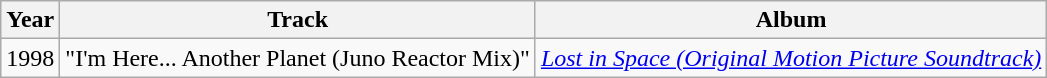<table class="wikitable">
<tr>
<th>Year</th>
<th>Track</th>
<th>Album</th>
</tr>
<tr>
<td>1998</td>
<td>"I'm Here... Another Planet (Juno Reactor Mix)"</td>
<td><em><a href='#'>Lost in Space (Original Motion Picture Soundtrack)</a></em></td>
</tr>
</table>
